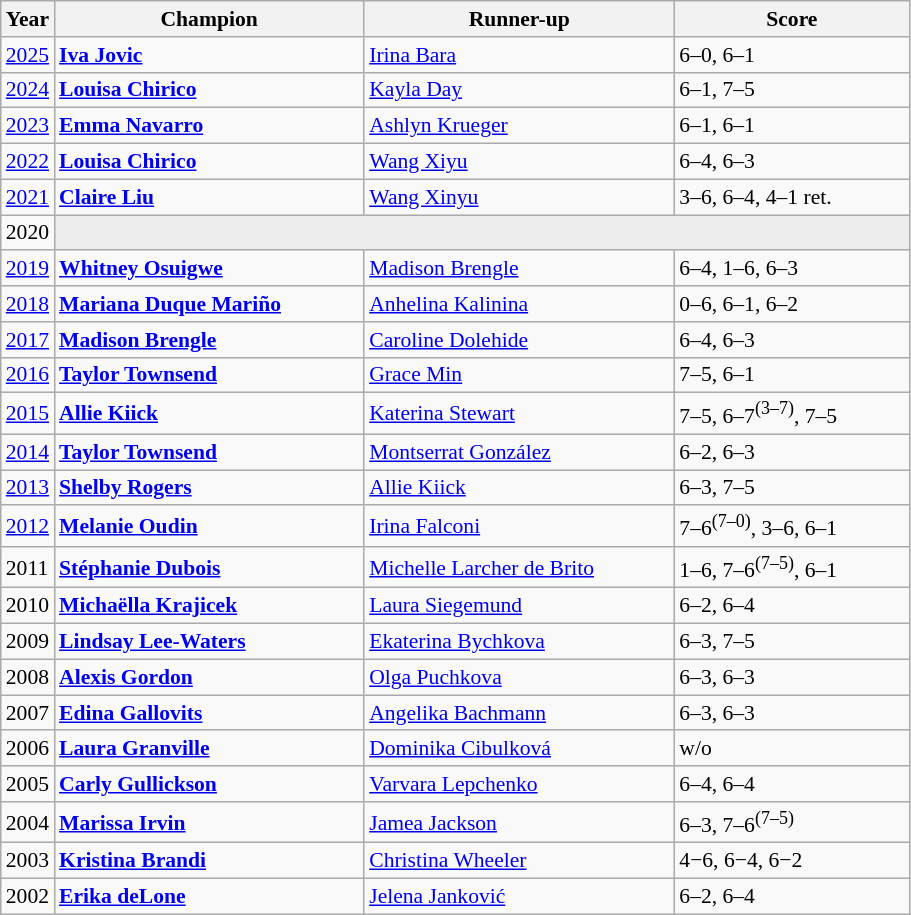<table class="wikitable" style="font-size:90%">
<tr>
<th>Year</th>
<th width="200">Champion</th>
<th width="200">Runner-up</th>
<th width="150">Score</th>
</tr>
<tr>
<td><a href='#'>2025</a></td>
<td> <strong><a href='#'>Iva Jovic</a></strong></td>
<td> <a href='#'>Irina Bara</a></td>
<td>6–0, 6–1</td>
</tr>
<tr>
<td><a href='#'>2024</a></td>
<td> <strong><a href='#'>Louisa Chirico</a></strong></td>
<td> <a href='#'>Kayla Day</a></td>
<td>6–1, 7–5</td>
</tr>
<tr>
<td><a href='#'>2023</a></td>
<td> <strong><a href='#'>Emma Navarro</a></strong></td>
<td> <a href='#'>Ashlyn Krueger</a></td>
<td>6–1, 6–1</td>
</tr>
<tr>
<td><a href='#'>2022</a></td>
<td> <strong><a href='#'>Louisa Chirico</a></strong></td>
<td> <a href='#'>Wang Xiyu</a></td>
<td>6–4, 6–3</td>
</tr>
<tr>
<td><a href='#'>2021</a></td>
<td> <strong><a href='#'>Claire Liu</a></strong></td>
<td> <a href='#'>Wang Xinyu</a></td>
<td>3–6, 6–4, 4–1 ret.</td>
</tr>
<tr>
<td>2020</td>
<td colspan=3 bgcolor="#ededed"></td>
</tr>
<tr>
<td><a href='#'>2019</a></td>
<td> <strong><a href='#'>Whitney Osuigwe</a></strong></td>
<td> <a href='#'>Madison Brengle</a></td>
<td>6–4, 1–6, 6–3</td>
</tr>
<tr>
<td><a href='#'>2018</a></td>
<td> <strong><a href='#'>Mariana Duque Mariño</a></strong></td>
<td> <a href='#'>Anhelina Kalinina</a></td>
<td>0–6, 6–1, 6–2</td>
</tr>
<tr>
<td><a href='#'>2017</a></td>
<td> <strong><a href='#'>Madison Brengle</a></strong></td>
<td> <a href='#'>Caroline Dolehide</a></td>
<td>6–4, 6–3</td>
</tr>
<tr>
<td><a href='#'>2016</a></td>
<td> <strong><a href='#'>Taylor Townsend</a></strong></td>
<td> <a href='#'>Grace Min</a></td>
<td>7–5, 6–1</td>
</tr>
<tr>
<td><a href='#'>2015</a></td>
<td> <strong><a href='#'>Allie Kiick</a></strong></td>
<td> <a href='#'>Katerina Stewart</a></td>
<td>7–5, 6–7<sup>(3–7)</sup>, 7–5</td>
</tr>
<tr>
<td><a href='#'>2014</a></td>
<td> <strong><a href='#'>Taylor Townsend</a></strong></td>
<td> <a href='#'>Montserrat González</a></td>
<td>6–2, 6–3</td>
</tr>
<tr>
<td><a href='#'>2013</a></td>
<td> <strong><a href='#'>Shelby Rogers</a></strong></td>
<td> <a href='#'>Allie Kiick</a></td>
<td>6–3, 7–5</td>
</tr>
<tr>
<td><a href='#'>2012</a></td>
<td> <strong><a href='#'>Melanie Oudin</a></strong></td>
<td> <a href='#'>Irina Falconi</a></td>
<td>7–6<sup>(7–0)</sup>, 3–6, 6–1</td>
</tr>
<tr>
<td>2011</td>
<td> <strong><a href='#'>Stéphanie Dubois</a></strong></td>
<td> <a href='#'>Michelle Larcher de Brito</a></td>
<td>1–6, 7–6<sup>(7–5)</sup>, 6–1</td>
</tr>
<tr>
<td>2010</td>
<td> <strong><a href='#'>Michaëlla Krajicek</a></strong></td>
<td> <a href='#'>Laura Siegemund</a></td>
<td>6–2, 6–4</td>
</tr>
<tr>
<td>2009</td>
<td> <strong><a href='#'>Lindsay Lee-Waters</a></strong></td>
<td> <a href='#'>Ekaterina Bychkova</a></td>
<td>6–3, 7–5</td>
</tr>
<tr>
<td>2008</td>
<td> <strong><a href='#'>Alexis Gordon</a></strong></td>
<td> <a href='#'>Olga Puchkova</a></td>
<td>6–3, 6–3</td>
</tr>
<tr>
<td>2007</td>
<td> <strong><a href='#'>Edina Gallovits</a></strong></td>
<td> <a href='#'>Angelika Bachmann</a></td>
<td>6–3, 6–3</td>
</tr>
<tr>
<td>2006</td>
<td> <strong><a href='#'>Laura Granville</a></strong></td>
<td> <a href='#'>Dominika Cibulková</a></td>
<td>w/o</td>
</tr>
<tr>
<td>2005</td>
<td> <strong><a href='#'>Carly Gullickson</a></strong></td>
<td> <a href='#'>Varvara Lepchenko</a></td>
<td>6–4, 6–4</td>
</tr>
<tr>
<td>2004</td>
<td> <strong><a href='#'>Marissa Irvin</a></strong></td>
<td> <a href='#'>Jamea Jackson</a></td>
<td>6–3, 7–6<sup>(7–5)</sup></td>
</tr>
<tr>
<td>2003</td>
<td> <strong><a href='#'>Kristina Brandi</a></strong></td>
<td> <a href='#'>Christina Wheeler</a></td>
<td>4−6, 6−4, 6−2</td>
</tr>
<tr>
<td>2002</td>
<td> <strong><a href='#'>Erika deLone</a></strong></td>
<td> <a href='#'>Jelena Janković</a></td>
<td>6–2, 6–4</td>
</tr>
</table>
